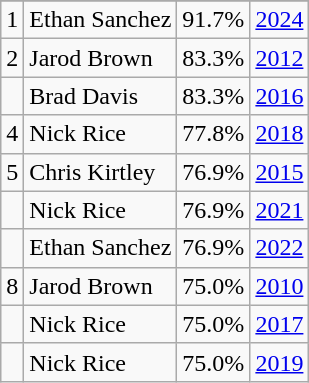<table class="wikitable">
<tr>
</tr>
<tr>
<td>1</td>
<td>Ethan Sanchez</td>
<td><abbr>91.7%</abbr></td>
<td><a href='#'>2024</a></td>
</tr>
<tr>
<td>2</td>
<td>Jarod Brown</td>
<td><abbr>83.3%</abbr></td>
<td><a href='#'>2012</a></td>
</tr>
<tr>
<td></td>
<td>Brad Davis</td>
<td><abbr>83.3%</abbr></td>
<td><a href='#'>2016</a></td>
</tr>
<tr>
<td>4</td>
<td>Nick Rice</td>
<td><abbr>77.8%</abbr></td>
<td><a href='#'>2018</a></td>
</tr>
<tr>
<td>5</td>
<td>Chris Kirtley</td>
<td><abbr>76.9%</abbr></td>
<td><a href='#'>2015</a></td>
</tr>
<tr>
<td></td>
<td>Nick Rice</td>
<td><abbr>76.9%</abbr></td>
<td><a href='#'>2021</a></td>
</tr>
<tr>
<td></td>
<td>Ethan Sanchez</td>
<td><abbr>76.9%</abbr></td>
<td><a href='#'>2022</a></td>
</tr>
<tr>
<td>8</td>
<td>Jarod Brown</td>
<td><abbr>75.0%</abbr></td>
<td><a href='#'>2010</a></td>
</tr>
<tr>
<td></td>
<td>Nick Rice</td>
<td><abbr>75.0%</abbr></td>
<td><a href='#'>2017</a></td>
</tr>
<tr>
<td></td>
<td>Nick Rice</td>
<td><abbr>75.0%</abbr></td>
<td><a href='#'>2019</a></td>
</tr>
</table>
